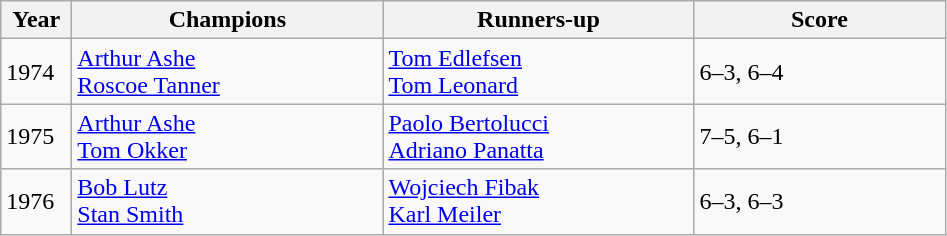<table class="wikitable">
<tr>
<th style="width:40px">Year</th>
<th style="width:200px">Champions</th>
<th style="width:200px">Runners-up</th>
<th style="width:160px">Score</th>
</tr>
<tr>
<td>1974</td>
<td> <a href='#'>Arthur Ashe</a><br> <a href='#'>Roscoe Tanner</a></td>
<td> <a href='#'>Tom Edlefsen</a><br> <a href='#'>Tom Leonard</a></td>
<td>6–3, 6–4</td>
</tr>
<tr>
<td>1975</td>
<td> <a href='#'>Arthur Ashe</a><br> <a href='#'>Tom Okker</a></td>
<td> <a href='#'>Paolo Bertolucci</a><br> <a href='#'>Adriano Panatta</a></td>
<td>7–5, 6–1</td>
</tr>
<tr>
<td>1976</td>
<td> <a href='#'>Bob Lutz</a><br> <a href='#'>Stan Smith</a></td>
<td> <a href='#'>Wojciech Fibak</a><br> <a href='#'>Karl Meiler</a></td>
<td>6–3, 6–3</td>
</tr>
</table>
